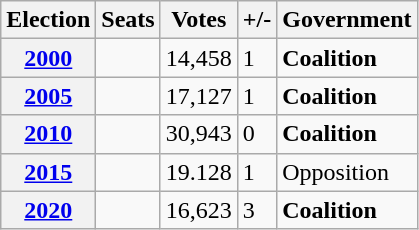<table class="wikitable">
<tr>
<th>Election</th>
<th>Seats</th>
<th>Votes</th>
<th>+/-</th>
<th>Government</th>
</tr>
<tr>
<th><a href='#'>2000</a></th>
<td></td>
<td>14,458</td>
<td> 1</td>
<td><strong>Coalition</strong></td>
</tr>
<tr>
<th><a href='#'>2005</a></th>
<td></td>
<td>17,127</td>
<td> 1</td>
<td><strong>Coalition</strong></td>
</tr>
<tr>
<th><a href='#'>2010</a></th>
<td></td>
<td>30,943</td>
<td> 0</td>
<td><strong>Coalition</strong></td>
</tr>
<tr>
<th><a href='#'>2015</a></th>
<td></td>
<td>19.128</td>
<td> 1</td>
<td>Opposition</td>
</tr>
<tr>
<th><a href='#'>2020</a></th>
<td></td>
<td>16,623</td>
<td> 3</td>
<td><strong>Coalition</strong></td>
</tr>
</table>
